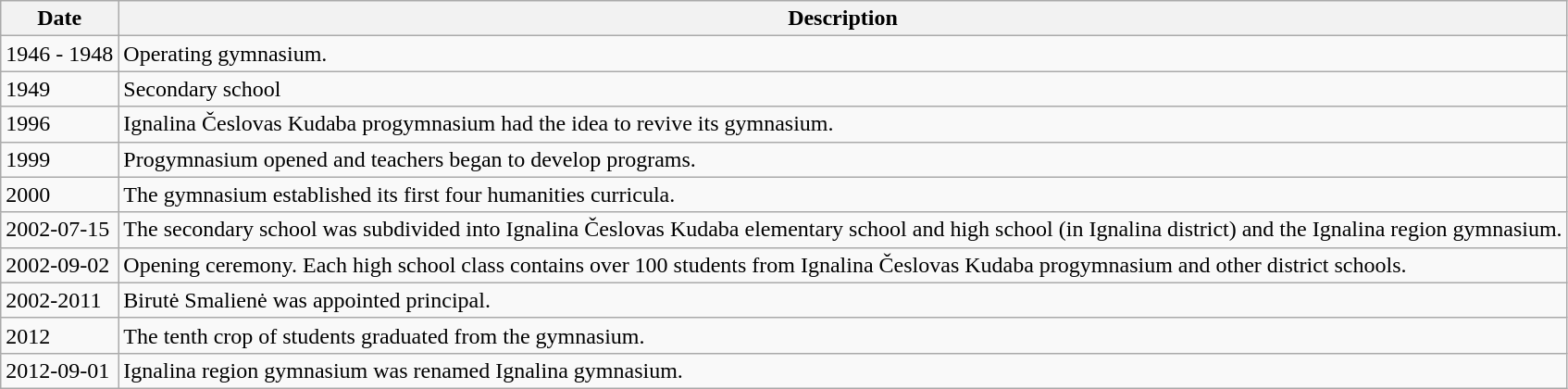<table class="wikitable">
<tr>
<th>Date</th>
<th>Description</th>
</tr>
<tr>
<td>1946 - 1948</td>
<td>Operating gymnasium.</td>
</tr>
<tr>
<td>1949</td>
<td>Secondary school</td>
</tr>
<tr>
<td>1996</td>
<td>Ignalina Česlovas Kudaba progymnasium had the idea to revive its gymnasium.</td>
</tr>
<tr>
<td>1999</td>
<td>Progymnasium opened and teachers began to develop programs.</td>
</tr>
<tr>
<td>2000</td>
<td>The gymnasium established its first four humanities curricula.</td>
</tr>
<tr>
<td>2002-07-15</td>
<td>The secondary school was subdivided into Ignalina Česlovas Kudaba elementary school and high school (in Ignalina district) and the Ignalina region gymnasium.</td>
</tr>
<tr>
<td>2002-09-02</td>
<td>Opening ceremony. Each high school class contains over 100 students from Ignalina Česlovas Kudaba progymnasium and other district schools.</td>
</tr>
<tr>
<td>2002-2011</td>
<td>Birutė Smalienė was appointed principal.</td>
</tr>
<tr>
<td>2012</td>
<td>The tenth crop of students graduated from the gymnasium.</td>
</tr>
<tr>
<td>2012-09-01</td>
<td>Ignalina region gymnasium was renamed Ignalina gymnasium.</td>
</tr>
</table>
